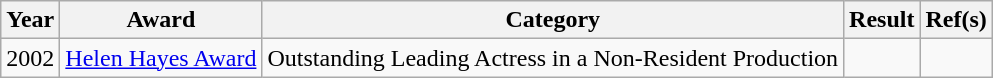<table class="wikitable sortable">
<tr>
<th>Year</th>
<th>Award</th>
<th>Category</th>
<th>Result</th>
<th>Ref(s)</th>
</tr>
<tr>
<td>2002</td>
<td><a href='#'>Helen Hayes Award</a></td>
<td>Outstanding Leading Actress in a Non-Resident Production</td>
<td></td>
<td></td>
</tr>
</table>
